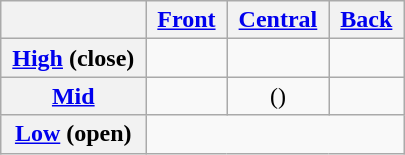<table class="wikitable">
<tr>
<th> </th>
<th> <a href='#'>Front</a> </th>
<th> <a href='#'>Central</a> </th>
<th> <a href='#'>Back</a> </th>
</tr>
<tr>
<th> <strong><a href='#'>High</a> (close)</strong> </th>
<td align="center"></td>
<td></td>
<td align="center"></td>
</tr>
<tr>
<th> <strong><a href='#'>Mid</a></strong> </th>
<td align="center"></td>
<td align="center">()</td>
<td align="center"></td>
</tr>
<tr>
<th> <strong><a href='#'>Low</a> (open)</strong> </th>
<td colspan="3" align="center"></td>
</tr>
</table>
